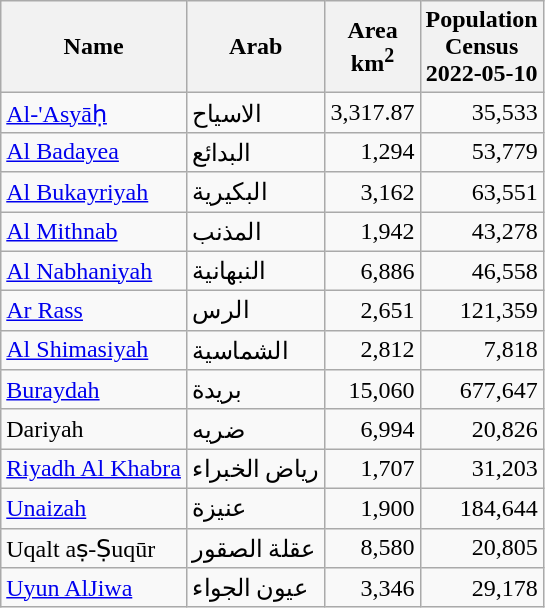<table class="wikitable sortable">
<tr>
<th>Name</th>
<th>Arab</th>
<th>Area<br>km<sup>2</sup></th>
<th>Population<br>Census<br>2022-05-10</th>
</tr>
<tr>
<td><a href='#'>Al-'Asyāḥ</a></td>
<td>الاسياح</td>
<td align="right">3,317.87</td>
<td align="right">35,533</td>
</tr>
<tr>
<td><a href='#'>Al Badayea</a></td>
<td>البدائع</td>
<td align="right">1,294</td>
<td align="right">53,779</td>
</tr>
<tr>
<td><a href='#'>Al Bukayriyah</a></td>
<td>البكيرية</td>
<td align="right">3,162</td>
<td align="right">63,551</td>
</tr>
<tr>
<td><a href='#'>Al Mithnab</a></td>
<td>المذنب</td>
<td align="right">1,942</td>
<td align="right">43,278</td>
</tr>
<tr>
<td><a href='#'>Al Nabhaniyah</a></td>
<td>النبهانية</td>
<td align="right">6,886</td>
<td align="right">46,558</td>
</tr>
<tr>
<td><a href='#'>Ar Rass</a></td>
<td>الرس</td>
<td align="right">2,651</td>
<td align="right">121,359</td>
</tr>
<tr>
<td><a href='#'>Al Shimasiyah</a></td>
<td>الشماسية</td>
<td align="right">2,812</td>
<td align="right">7,818</td>
</tr>
<tr>
<td><a href='#'>Buraydah</a></td>
<td>بريدة</td>
<td align="right">15,060</td>
<td align="right">677,647</td>
</tr>
<tr>
<td>Dariyah</td>
<td>ضريه</td>
<td align="right">6,994</td>
<td align="right">20,826</td>
</tr>
<tr>
<td><a href='#'>Riyadh Al Khabra</a></td>
<td>رياض الخبراء</td>
<td align="right">1,707</td>
<td align="right">31,203</td>
</tr>
<tr>
<td><a href='#'>Unaizah</a></td>
<td>عنيزة</td>
<td align="right">1,900</td>
<td align="right">184,644</td>
</tr>
<tr>
<td>Uqalt aṣ-Ṣuqūr</td>
<td>عقلة الصقور</td>
<td align="right">8,580</td>
<td align="right">20,805</td>
</tr>
<tr>
<td><a href='#'>Uyun AlJiwa</a></td>
<td>عيون الجواء</td>
<td align="right">3,346</td>
<td align="right">29,178</td>
</tr>
</table>
